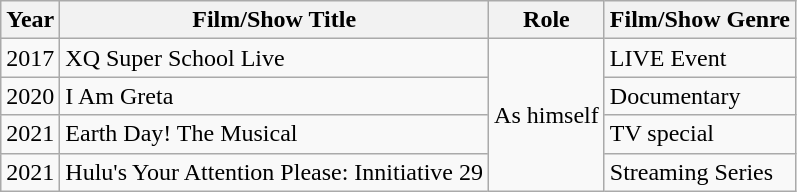<table class="wikitable">
<tr>
<th>Year</th>
<th>Film/Show Title</th>
<th>Role</th>
<th>Film/Show Genre</th>
</tr>
<tr>
<td>2017</td>
<td>XQ Super School Live</td>
<td rowspan="4">As himself</td>
<td>LIVE Event</td>
</tr>
<tr>
<td>2020</td>
<td>I Am Greta</td>
<td>Documentary</td>
</tr>
<tr>
<td>2021</td>
<td>Earth Day! The Musical</td>
<td>TV special</td>
</tr>
<tr>
<td>2021</td>
<td>Hulu's Your Attention Please: Innitiative 29</td>
<td>Streaming Series</td>
</tr>
</table>
